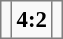<table bgcolor="#f9f9f9" cellpadding="3" cellspacing="0" border="1" style="font-size: 95%; border: gray solid 1px; border-collapse: collapse; background: #f9f9f9;">
<tr>
<td><strong></strong></td>
<td align="center"><strong>4:2</strong></td>
<td></td>
</tr>
</table>
